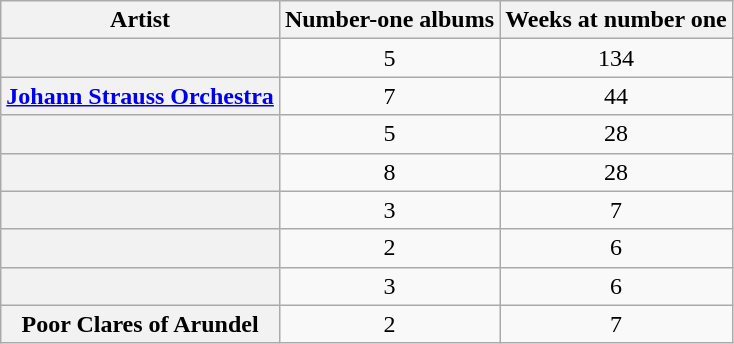<table class="wikitable plainrowheaders sortable">
<tr>
<th scope=col>Artist</th>
<th scope=col>Number-one albums</th>
<th scope=col>Weeks at number one</th>
</tr>
<tr>
<th scope=row></th>
<td align=center>5</td>
<td align=center>134</td>
</tr>
<tr>
<th scope=row><a href='#'>Johann Strauss Orchestra</a></th>
<td align=center>7</td>
<td align=center>44</td>
</tr>
<tr>
<th scope=row></th>
<td align=center>5</td>
<td align=center>28</td>
</tr>
<tr>
<th scope=row></th>
<td align=center>8</td>
<td align=center>28</td>
</tr>
<tr>
<th scope=row></th>
<td align=center>3</td>
<td align=center>7</td>
</tr>
<tr>
<th scope=row></th>
<td align=center>2</td>
<td align=center>6</td>
</tr>
<tr>
<th scope=row></th>
<td align=center>3</td>
<td align=center>6</td>
</tr>
<tr>
<th scope=row>Poor Clares of Arundel</th>
<td align=center>2</td>
<td align=center>7</td>
</tr>
</table>
